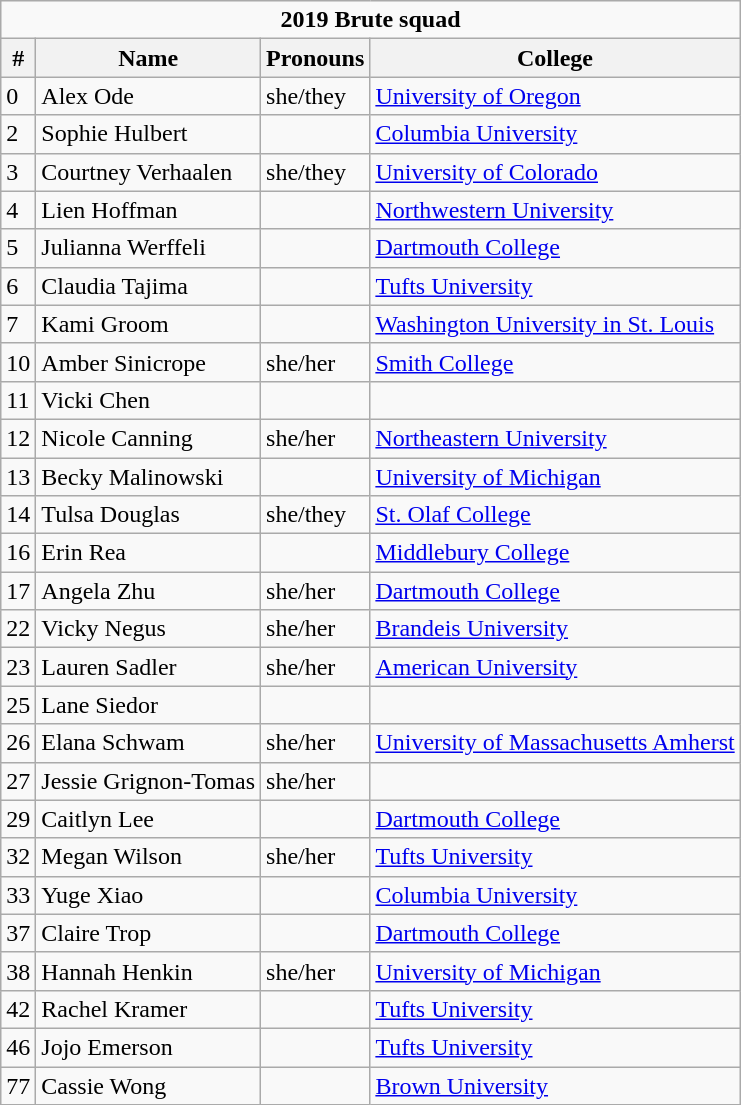<table class="wikitable sortable">
<tr>
<td colspan="4" style="color:black; text-align:center"><strong>2019 Brute squad</strong></td>
</tr>
<tr>
<th>#</th>
<th>Name</th>
<th>Pronouns</th>
<th>College</th>
</tr>
<tr>
<td>0</td>
<td>Alex Ode</td>
<td>she/they</td>
<td><a href='#'>University of Oregon</a></td>
</tr>
<tr>
<td>2</td>
<td>Sophie Hulbert</td>
<td></td>
<td><a href='#'>Columbia University</a></td>
</tr>
<tr>
<td>3</td>
<td>Courtney Verhaalen</td>
<td>she/they</td>
<td><a href='#'>University of Colorado</a></td>
</tr>
<tr>
<td>4</td>
<td>Lien Hoffman</td>
<td></td>
<td><a href='#'>Northwestern University</a></td>
</tr>
<tr>
<td>5</td>
<td>Julianna Werffeli</td>
<td></td>
<td><a href='#'>Dartmouth College</a></td>
</tr>
<tr>
<td>6</td>
<td>Claudia Tajima</td>
<td></td>
<td><a href='#'>Tufts University</a></td>
</tr>
<tr>
<td>7</td>
<td>Kami Groom</td>
<td></td>
<td><a href='#'>Washington University in St. Louis</a></td>
</tr>
<tr>
<td>10</td>
<td>Amber Sinicrope</td>
<td>she/her</td>
<td><a href='#'>Smith College</a></td>
</tr>
<tr>
<td>11</td>
<td>Vicki Chen</td>
<td></td>
<td></td>
</tr>
<tr>
<td>12</td>
<td>Nicole Canning</td>
<td>she/her</td>
<td><a href='#'>Northeastern University</a></td>
</tr>
<tr>
<td>13</td>
<td>Becky Malinowski</td>
<td></td>
<td><a href='#'>University of Michigan</a></td>
</tr>
<tr>
<td>14</td>
<td>Tulsa Douglas</td>
<td>she/they</td>
<td><a href='#'>St. Olaf College</a></td>
</tr>
<tr>
<td>16</td>
<td>Erin Rea</td>
<td></td>
<td><a href='#'>Middlebury College</a></td>
</tr>
<tr>
<td>17</td>
<td>Angela Zhu</td>
<td>she/her</td>
<td><a href='#'>Dartmouth College</a></td>
</tr>
<tr>
<td>22</td>
<td>Vicky Negus</td>
<td>she/her</td>
<td><a href='#'>Brandeis University</a></td>
</tr>
<tr>
<td>23</td>
<td>Lauren Sadler</td>
<td>she/her</td>
<td><a href='#'>American University</a></td>
</tr>
<tr>
<td>25</td>
<td>Lane Siedor</td>
<td></td>
<td></td>
</tr>
<tr>
<td>26</td>
<td>Elana Schwam</td>
<td>she/her</td>
<td><a href='#'>University of Massachusetts Amherst</a></td>
</tr>
<tr>
<td>27</td>
<td>Jessie Grignon-Tomas</td>
<td>she/her</td>
<td></td>
</tr>
<tr>
<td>29</td>
<td>Caitlyn Lee</td>
<td></td>
<td><a href='#'>Dartmouth College</a></td>
</tr>
<tr>
<td>32</td>
<td>Megan Wilson</td>
<td>she/her</td>
<td><a href='#'>Tufts University</a></td>
</tr>
<tr>
<td>33</td>
<td>Yuge Xiao</td>
<td></td>
<td><a href='#'>Columbia University</a></td>
</tr>
<tr>
<td>37</td>
<td>Claire Trop</td>
<td></td>
<td><a href='#'>Dartmouth College</a></td>
</tr>
<tr>
<td>38</td>
<td>Hannah Henkin</td>
<td>she/her</td>
<td><a href='#'>University of Michigan</a></td>
</tr>
<tr>
<td>42</td>
<td>Rachel Kramer</td>
<td></td>
<td><a href='#'>Tufts University</a></td>
</tr>
<tr>
<td>46</td>
<td>Jojo Emerson</td>
<td></td>
<td><a href='#'>Tufts University</a></td>
</tr>
<tr>
<td>77</td>
<td>Cassie Wong</td>
<td></td>
<td><a href='#'>Brown University</a></td>
</tr>
</table>
